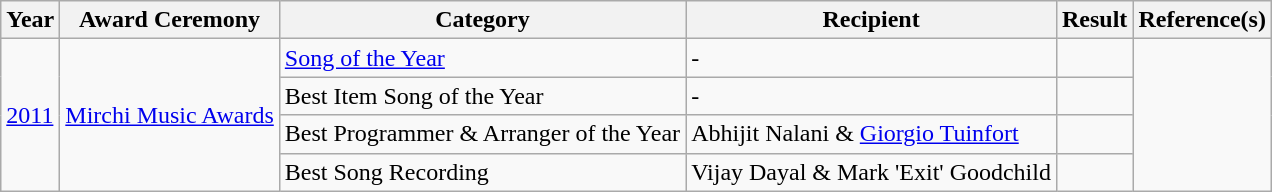<table class="wikitable">
<tr>
<th>Year</th>
<th>Award Ceremony</th>
<th>Category</th>
<th>Recipient</th>
<th>Result</th>
<th>Reference(s)</th>
</tr>
<tr>
<td rowspan="4"><a href='#'>2011</a></td>
<td rowspan="4"><a href='#'>Mirchi Music Awards</a></td>
<td><a href='#'>Song of the Year</a></td>
<td>-</td>
<td></td>
<td rowspan="4"></td>
</tr>
<tr>
<td>Best Item Song of the Year</td>
<td>-</td>
<td></td>
</tr>
<tr>
<td>Best Programmer & Arranger of the Year</td>
<td>Abhijit Nalani & <a href='#'>Giorgio Tuinfort</a></td>
<td></td>
</tr>
<tr>
<td>Best Song Recording</td>
<td>Vijay Dayal & Mark 'Exit' Goodchild</td>
<td></td>
</tr>
</table>
